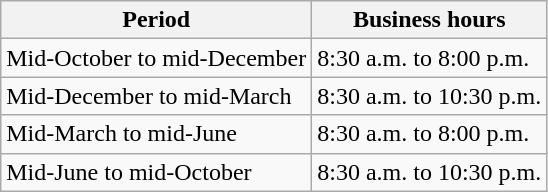<table class = "wikitable">
<tr>
<th>Period</th>
<th>Business hours</th>
</tr>
<tr>
<td>Mid-October to mid-December</td>
<td>8:30 a.m. to 8:00 p.m.</td>
</tr>
<tr>
<td>Mid-December to mid-March</td>
<td>8:30 a.m. to 10:30 p.m.</td>
</tr>
<tr>
<td>Mid-March to mid-June</td>
<td>8:30 a.m. to 8:00 p.m.</td>
</tr>
<tr>
<td>Mid-June to mid-October</td>
<td>8:30 a.m. to 10:30 p.m.</td>
</tr>
</table>
